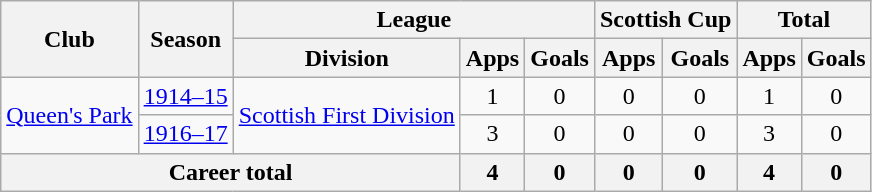<table class="wikitable" style="text-align: center;">
<tr>
<th rowspan="2">Club</th>
<th rowspan="2">Season</th>
<th colspan="3">League</th>
<th colspan="2">Scottish Cup</th>
<th colspan="2">Total</th>
</tr>
<tr>
<th>Division</th>
<th>Apps</th>
<th>Goals</th>
<th>Apps</th>
<th>Goals</th>
<th>Apps</th>
<th>Goals</th>
</tr>
<tr>
<td rowspan="2"><a href='#'>Queen's Park</a></td>
<td><a href='#'>1914–15</a></td>
<td rowspan="2"><a href='#'>Scottish First Division</a></td>
<td>1</td>
<td>0</td>
<td>0</td>
<td>0</td>
<td>1</td>
<td>0</td>
</tr>
<tr>
<td><a href='#'>1916–17</a></td>
<td>3</td>
<td>0</td>
<td>0</td>
<td>0</td>
<td>3</td>
<td>0</td>
</tr>
<tr>
<th colspan="3">Career total</th>
<th>4</th>
<th>0</th>
<th>0</th>
<th>0</th>
<th>4</th>
<th>0</th>
</tr>
</table>
